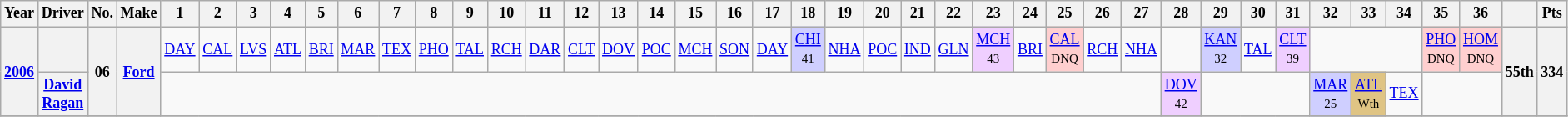<table class="wikitable" style="text-align:center; font-size:75%">
<tr>
<th>Year</th>
<th>Driver</th>
<th>No.</th>
<th>Make</th>
<th>1</th>
<th>2</th>
<th>3</th>
<th>4</th>
<th>5</th>
<th>6</th>
<th>7</th>
<th>8</th>
<th>9</th>
<th>10</th>
<th>11</th>
<th>12</th>
<th>13</th>
<th>14</th>
<th>15</th>
<th>16</th>
<th>17</th>
<th>18</th>
<th>19</th>
<th>20</th>
<th>21</th>
<th>22</th>
<th>23</th>
<th>24</th>
<th>25</th>
<th>26</th>
<th>27</th>
<th>28</th>
<th>29</th>
<th>30</th>
<th>31</th>
<th>32</th>
<th>33</th>
<th>34</th>
<th>35</th>
<th>36</th>
<th></th>
<th>Pts</th>
</tr>
<tr>
<th rowspan=2><a href='#'>2006</a></th>
<th></th>
<th rowspan=2>06</th>
<th rowspan=2><a href='#'>Ford</a></th>
<td><a href='#'>DAY</a></td>
<td><a href='#'>CAL</a></td>
<td><a href='#'>LVS</a></td>
<td><a href='#'>ATL</a></td>
<td><a href='#'>BRI</a></td>
<td><a href='#'>MAR</a></td>
<td><a href='#'>TEX</a></td>
<td><a href='#'>PHO</a></td>
<td><a href='#'>TAL</a></td>
<td><a href='#'>RCH</a></td>
<td><a href='#'>DAR</a></td>
<td><a href='#'>CLT</a></td>
<td><a href='#'>DOV</a></td>
<td><a href='#'>POC</a></td>
<td><a href='#'>MCH</a></td>
<td><a href='#'>SON</a></td>
<td><a href='#'>DAY</a></td>
<td style="background:#CFCFFF;"><a href='#'>CHI</a><br><small>41</small></td>
<td><a href='#'>NHA</a></td>
<td><a href='#'>POC</a></td>
<td><a href='#'>IND</a></td>
<td><a href='#'>GLN</a></td>
<td style="background:#EFCFFF;"><a href='#'>MCH</a><br><small>43</small></td>
<td><a href='#'>BRI</a></td>
<td style="background:#FFCFCF;"><a href='#'>CAL</a><br><small>DNQ</small></td>
<td><a href='#'>RCH</a></td>
<td><a href='#'>NHA</a></td>
<td></td>
<td style="background:#CFCFFF;"><a href='#'>KAN</a><br><small>32</small></td>
<td><a href='#'>TAL</a></td>
<td style="background:#EFCFFF;"><a href='#'>CLT</a><br><small>39</small></td>
<td colspan=3></td>
<td style="background:#FFCFCF;"><a href='#'>PHO</a><br><small>DNQ</small></td>
<td style="background:#FFCFCF;"><a href='#'>HOM</a><br><small>DNQ</small></td>
<th rowspan=2>55th</th>
<th rowspan=2>334</th>
</tr>
<tr>
<th><a href='#'>David Ragan</a></th>
<td colspan=27></td>
<td style="background:#EFCFFF;"><a href='#'>DOV</a><br><small>42</small></td>
<td colspan=3></td>
<td style="background:#CFCFFF;"><a href='#'>MAR</a><br><small>25</small></td>
<td style="background:#DFC484;"><a href='#'>ATL</a><br><small>Wth</small></td>
<td><a href='#'>TEX</a></td>
<td colspan=2></td>
</tr>
<tr>
</tr>
</table>
